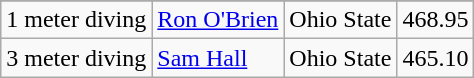<table class="wikitable sortable" style="text-align:left">
<tr>
</tr>
<tr>
<td>1 meter diving</td>
<td><a href='#'>Ron O'Brien</a></td>
<td>Ohio State</td>
<td>468.95</td>
</tr>
<tr>
<td>3 meter diving</td>
<td><a href='#'>Sam Hall</a></td>
<td>Ohio State</td>
<td>465.10</td>
</tr>
</table>
